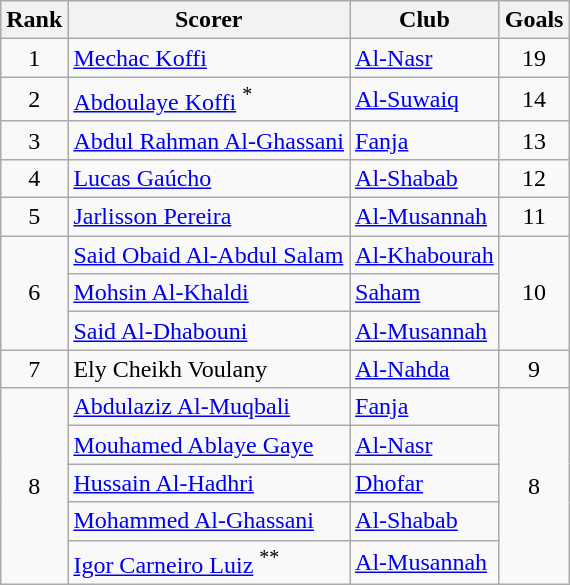<table class="wikitable sortable" style="text-align:center">
<tr>
<th>Rank</th>
<th>Scorer</th>
<th>Club</th>
<th>Goals</th>
</tr>
<tr>
<td rowspan="1">1</td>
<td align="left"> <a href='#'>Mechac Koffi</a></td>
<td align="left"><a href='#'>Al-Nasr</a></td>
<td rowspan="1">19</td>
</tr>
<tr>
<td rowspan="1">2</td>
<td align="left"> <a href='#'>Abdoulaye Koffi</a> <sup>*</sup></td>
<td align="left"><a href='#'>Al-Suwaiq</a></td>
<td rowspan="1">14</td>
</tr>
<tr>
<td rowspan="1">3</td>
<td align="left"> <a href='#'>Abdul Rahman Al-Ghassani</a></td>
<td align="left"><a href='#'>Fanja</a></td>
<td rowspan="1">13</td>
</tr>
<tr>
<td rowspan="1">4</td>
<td align="left"> <a href='#'>Lucas Gaúcho</a></td>
<td align="left"><a href='#'>Al-Shabab</a></td>
<td rowspan="1">12</td>
</tr>
<tr>
<td rowspan="1">5</td>
<td align="left"> <a href='#'>Jarlisson Pereira</a></td>
<td align="left"><a href='#'>Al-Musannah</a></td>
<td rowspan="1">11</td>
</tr>
<tr>
<td rowspan="3">6</td>
<td align="left"> <a href='#'>Said Obaid Al-Abdul Salam</a></td>
<td align="left"><a href='#'>Al-Khabourah</a></td>
<td rowspan="3">10</td>
</tr>
<tr>
<td align="left"> <a href='#'>Mohsin Al-Khaldi</a></td>
<td align="left"><a href='#'>Saham</a></td>
</tr>
<tr>
<td align="left"> <a href='#'>Said Al-Dhabouni</a></td>
<td align="left"><a href='#'>Al-Musannah</a></td>
</tr>
<tr>
<td rowspan="1">7</td>
<td align="left"> Ely Cheikh Voulany</td>
<td align="left"><a href='#'>Al-Nahda</a></td>
<td rowspan="1">9</td>
</tr>
<tr>
<td rowspan="5">8</td>
<td align="left"> <a href='#'>Abdulaziz Al-Muqbali</a></td>
<td align="left"><a href='#'>Fanja</a></td>
<td rowspan="5">8</td>
</tr>
<tr>
<td align="left"> <a href='#'>Mouhamed Ablaye Gaye</a></td>
<td align="left"><a href='#'>Al-Nasr</a></td>
</tr>
<tr>
<td align="left"> <a href='#'>Hussain Al-Hadhri</a></td>
<td align="left"><a href='#'>Dhofar</a></td>
</tr>
<tr>
<td align="left"> <a href='#'>Mohammed Al-Ghassani</a></td>
<td align="left"><a href='#'>Al-Shabab</a></td>
</tr>
<tr>
<td align="left"> <a href='#'>Igor Carneiro Luiz</a> <sup>**</sup></td>
<td align="left"><a href='#'>Al-Musannah</a></td>
</tr>
</table>
